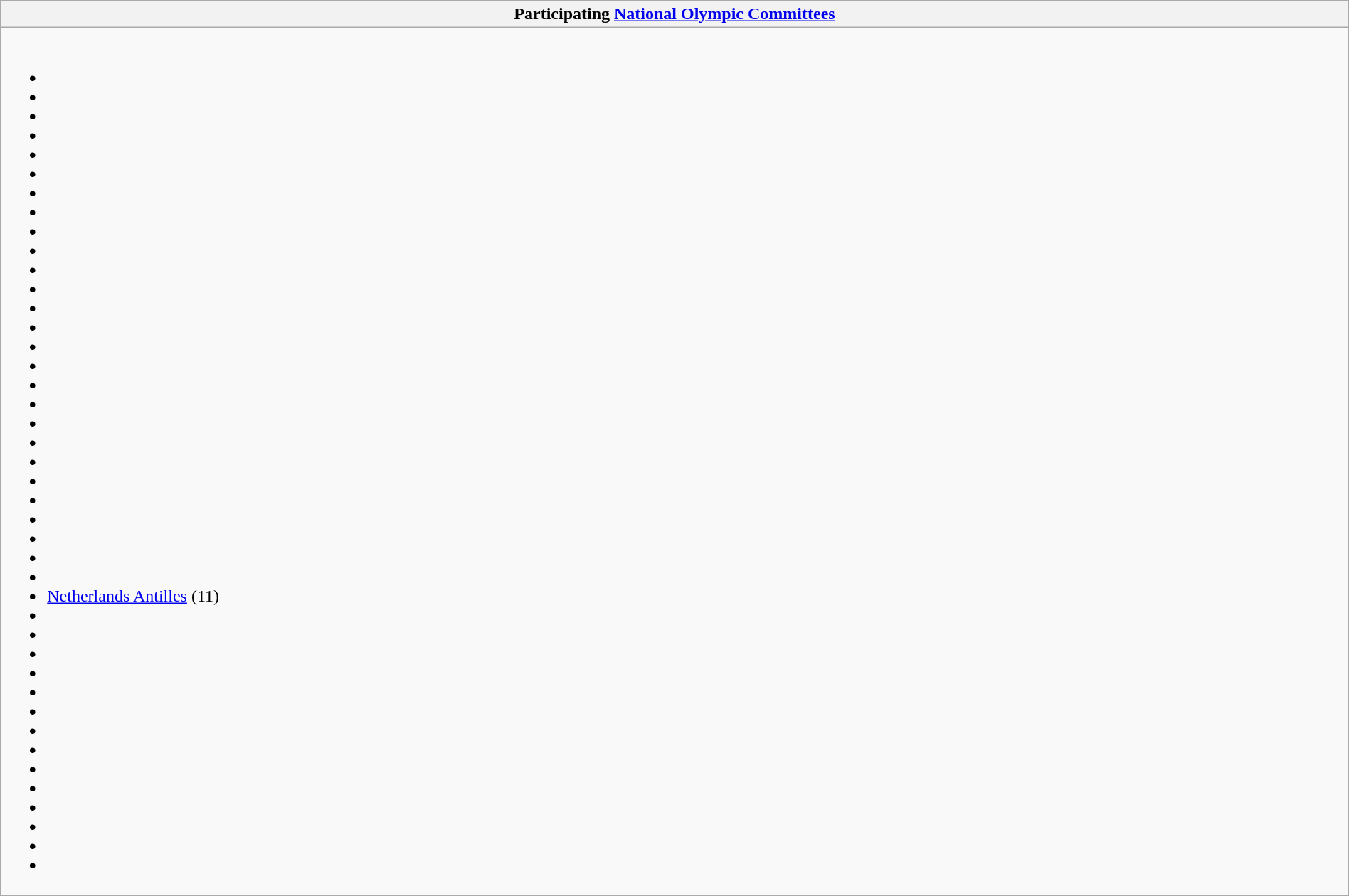<table class="wikitable mw-collapsible" style="width:100%;">
<tr>
<th>Participating <a href='#'>National Olympic Committees</a></th>
</tr>
<tr>
<td><br><ul><li></li><li></li><li></li><li></li><li></li><li></li><li></li><li></li><li></li><li></li><li></li><li></li><li></li><li></li><li></li><li></li><li></li><li></li><li></li><li></li><li></li><li></li><li></li><li></li><li></li><li></li><li></li><li> <a href='#'>Netherlands Antilles</a> (11)</li><li></li><li></li><li></li><li></li><li></li><li></li><li></li><li></li><li></li><li></li><li></li><li></li><li></li><li></li></ul></td>
</tr>
</table>
